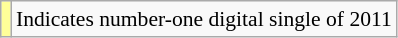<table class="wikitable" style="font-size:90%;">
<tr>
<td style="background-color:#FFFF99"></td>
<td>Indicates number-one digital single of 2011</td>
</tr>
</table>
